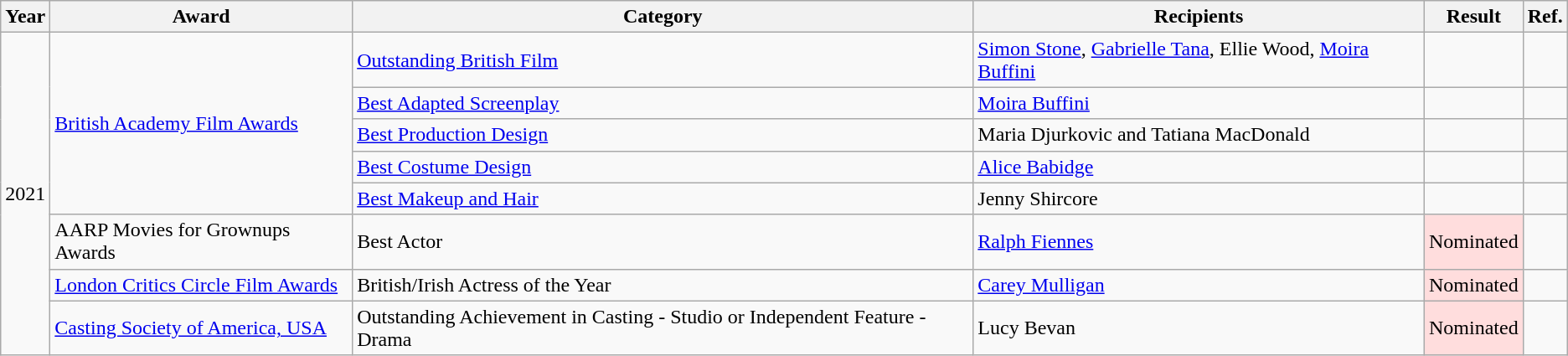<table class="wikitable">
<tr>
<th>Year</th>
<th>Award</th>
<th>Category</th>
<th>Recipients</th>
<th>Result</th>
<th>Ref.</th>
</tr>
<tr>
<td rowspan="8">2021</td>
<td rowspan="5"><a href='#'>British Academy Film Awards</a></td>
<td><a href='#'>Outstanding British Film</a></td>
<td><a href='#'>Simon Stone</a>, <a href='#'>Gabrielle Tana</a>, Ellie Wood, <a href='#'>Moira Buffini</a></td>
<td></td>
<td></td>
</tr>
<tr>
<td><a href='#'>Best Adapted Screenplay</a></td>
<td><a href='#'>Moira Buffini</a></td>
<td></td>
<td></td>
</tr>
<tr>
<td><a href='#'>Best Production Design</a></td>
<td>Maria Djurkovic and Tatiana MacDonald</td>
<td></td>
<td></td>
</tr>
<tr>
<td><a href='#'>Best Costume Design</a></td>
<td><a href='#'>Alice Babidge</a></td>
<td></td>
<td></td>
</tr>
<tr>
<td><a href='#'>Best Makeup and Hair</a></td>
<td>Jenny Shircore</td>
<td></td>
<td></td>
</tr>
<tr>
<td>AARP Movies for Grownups Awards</td>
<td>Best Actor</td>
<td><a href='#'>Ralph Fiennes</a></td>
<td style="background: #FDD; color: black; vertical-align: middle; text-align: center; " class="no table-no2">Nominated</td>
<td></td>
</tr>
<tr>
<td><a href='#'>London Critics Circle Film Awards</a></td>
<td>British/Irish Actress of the Year</td>
<td><a href='#'>Carey Mulligan</a></td>
<td style="background: #FDD; color: black; vertical-align: middle; text-align: center; " class="no table-no2">Nominated</td>
<td></td>
</tr>
<tr>
<td><a href='#'>Casting Society of America, USA</a></td>
<td>Outstanding Achievement in Casting - Studio or Independent Feature - Drama</td>
<td>Lucy Bevan</td>
<td style="background: #FDD; color: black; vertical-align: middle; text-align: center; " class="no table-no2">Nominated</td>
<td></td>
</tr>
</table>
